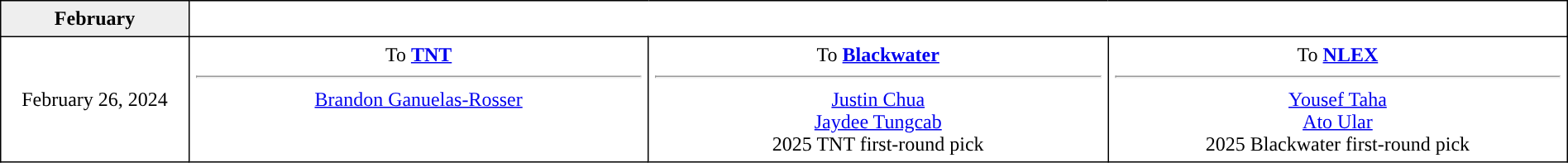<table border=1 style="border-collapse:collapse; text-align: center; width: 100%" bordercolor="#000000"  cellpadding="5">
<tr bgcolor="eeeeee">
<th>February</th>
</tr>
<tr>
<td style="width:12%" rowspan=2>February 26, 2024</td>
</tr>
<tr>
<td style="width:29.3%" valign="top">To <strong><a href='#'>TNT</a></strong><hr><a href='#'>Brandon Ganuelas-Rosser</a></td>
<td style="width:29.3%" valign="top">To <strong><a href='#'>Blackwater</a></strong><hr><a href='#'>Justin Chua</a><br><a href='#'>Jaydee Tungcab</a><br>2025 TNT first-round pick</td>
<td style="width:29.3%" valign="top">To <strong><a href='#'>NLEX</a></strong><hr><a href='#'>Yousef Taha</a><br><a href='#'>Ato Ular</a><br>2025 Blackwater first-round pick</td>
</tr>
</table>
